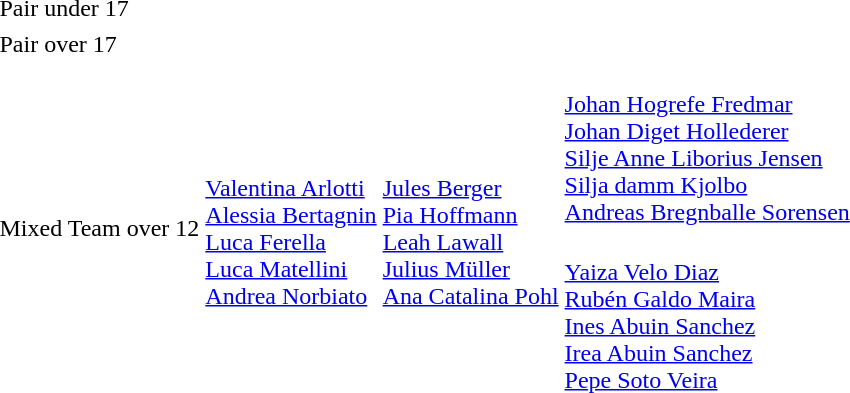<table>
<tr>
<td rowspan=2>Pair under 17</td>
<td rowspan=2></td>
<td rowspan=2></td>
<td></td>
</tr>
<tr>
<td></td>
</tr>
<tr>
</tr>
<tr>
<td rowspan=2>Pair over 17</td>
<td rowspan=2></td>
<td rowspan=2></td>
<td></td>
</tr>
<tr>
<td></td>
</tr>
<tr>
<td rowspan=2>Mixed Team over 12</td>
<td rowspan=2><br><a href='#'>Valentina Arlotti</a><br><a href='#'>Alessia Bertagnin</a><br><a href='#'>Luca Ferella</a><br><a href='#'>Luca Matellini</a><br><a href='#'>Andrea Norbiato</a></td>
<td rowspan=2><br><a href='#'>Jules Berger</a><br><a href='#'>Pia Hoffmann</a><br><a href='#'>Leah Lawall</a><br><a href='#'>Julius Müller</a><br><a href='#'>Ana Catalina Pohl</a></td>
<td><br><a href='#'>Johan Hogrefe Fredmar</a><br><a href='#'>Johan Diget Hollederer</a><br><a href='#'>Silje Anne Liborius Jensen</a><br><a href='#'>Silja damm Kjolbo</a><br><a href='#'>Andreas Bregnballe Sorensen</a></td>
</tr>
<tr>
<td><br><a href='#'>Yaiza Velo Diaz</a><br><a href='#'>Rubén Galdo Maira</a><br><a href='#'>Ines Abuin Sanchez</a><br><a href='#'>Irea Abuin Sanchez</a><br><a href='#'>Pepe Soto Veira</a></td>
</tr>
<tr>
</tr>
</table>
